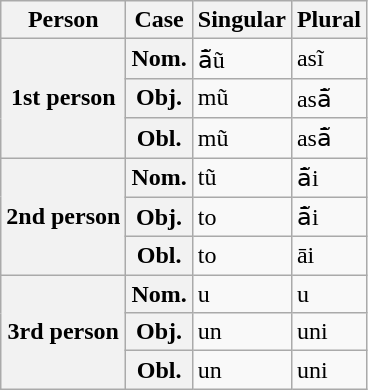<table class="wikitable">
<tr>
<th>Person</th>
<th>Case</th>
<th>Singular</th>
<th>Plural</th>
</tr>
<tr>
<th rowspan="3">1st person</th>
<th>Nom.</th>
<td>ā̃ũ</td>
<td>asĩ</td>
</tr>
<tr>
<th>Obj.</th>
<td>mũ</td>
<td>asā̃</td>
</tr>
<tr>
<th>Obl.</th>
<td>mũ</td>
<td>asā̃</td>
</tr>
<tr>
<th rowspan="3">2nd person</th>
<th>Nom.</th>
<td>tũ</td>
<td>ā̃i</td>
</tr>
<tr>
<th>Obj.</th>
<td>to</td>
<td>ā̃i</td>
</tr>
<tr>
<th>Obl.</th>
<td>to</td>
<td>āi</td>
</tr>
<tr>
<th rowspan="3">3rd person</th>
<th>Nom.</th>
<td>u</td>
<td>u</td>
</tr>
<tr>
<th>Obj.</th>
<td>un</td>
<td>uni</td>
</tr>
<tr>
<th>Obl.</th>
<td>un</td>
<td>uni</td>
</tr>
</table>
